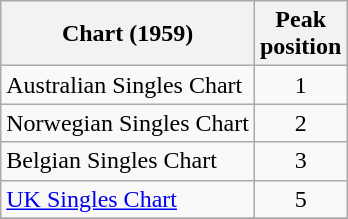<table class="wikitable sortable">
<tr>
<th>Chart (1959)</th>
<th>Peak<br>position</th>
</tr>
<tr>
<td>Australian Singles Chart</td>
<td style="text-align:center;">1</td>
</tr>
<tr>
<td>Norwegian Singles Chart</td>
<td style="text-align:center;">2</td>
</tr>
<tr>
<td>Belgian Singles Chart</td>
<td style="text-align:center;">3</td>
</tr>
<tr>
<td><a href='#'>UK Singles Chart</a></td>
<td style="text-align:center;">5</td>
</tr>
<tr>
</tr>
</table>
